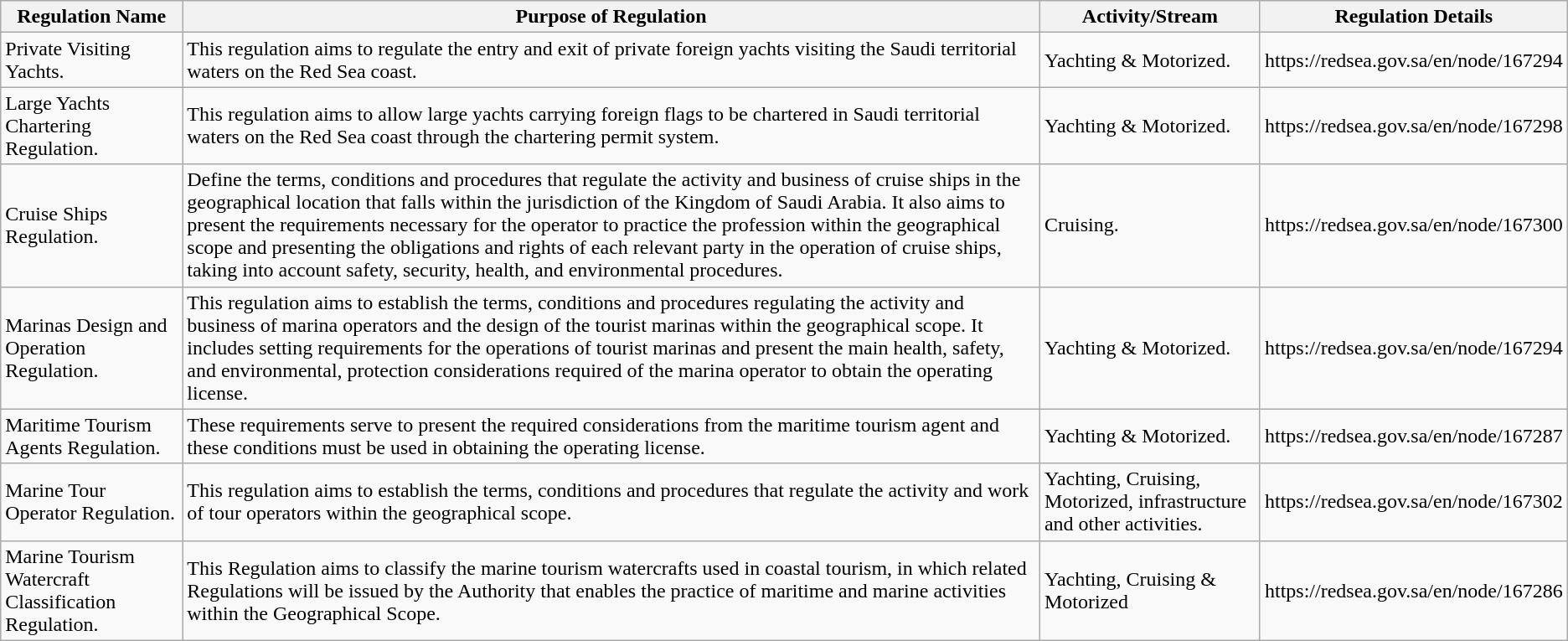<table class="wikitable">
<tr>
<th>Regulation Name</th>
<th>Purpose of Regulation</th>
<th>Activity/Stream</th>
<th>Regulation Details</th>
</tr>
<tr>
<td>Private Visiting Yachts.</td>
<td>This regulation aims to regulate the entry and exit of private foreign yachts visiting the Saudi territorial waters on the Red Sea coast.</td>
<td>Yachting & Motorized.</td>
<td>https://redsea.gov.sa/en/node/167294</td>
</tr>
<tr>
<td>Large Yachts Chartering Regulation.</td>
<td>This regulation aims to allow large yachts carrying foreign flags to be chartered in Saudi territorial waters on the Red Sea coast through the chartering permit system.</td>
<td>Yachting & Motorized.</td>
<td>https://redsea.gov.sa/en/node/167298</td>
</tr>
<tr>
<td>Cruise Ships Regulation.</td>
<td>Define the terms, conditions and procedures that regulate the activity and business of cruise ships in the geographical location that falls within the jurisdiction of the Kingdom of Saudi Arabia. It also aims to present the requirements necessary for the operator to practice the profession within the geographical scope and presenting the obligations and rights of each relevant party in the operation of cruise ships, taking into account safety, security, health, and environmental procedures.</td>
<td>Cruising.</td>
<td>https://redsea.gov.sa/en/node/167300</td>
</tr>
<tr>
<td>Marinas Design and Operation Regulation.</td>
<td>This regulation aims to establish the terms, conditions and procedures regulating the activity and business of marina operators and the design of the tourist marinas within the geographical scope. It includes setting requirements for the operations of tourist marinas and present the main health, safety, and environmental, protection considerations required of the marina operator to obtain the operating license.</td>
<td>Yachting & Motorized.</td>
<td>https://redsea.gov.sa/en/node/167294</td>
</tr>
<tr>
<td>Maritime Tourism Agents Regulation.</td>
<td>These requirements serve to present the required considerations from the maritime tourism agent and these conditions must be used in obtaining the operating license.</td>
<td>Yachting & Motorized.</td>
<td>https://redsea.gov.sa/en/node/167287</td>
</tr>
<tr>
<td>Marine Tour Operator Regulation.</td>
<td>This regulation aims to establish the terms, conditions and procedures that regulate the activity and work of tour operators within the geographical scope.</td>
<td>Yachting, Cruising, Motorized, infrastructure and other activities.</td>
<td>https://redsea.gov.sa/en/node/167302</td>
</tr>
<tr>
<td>Marine Tourism Watercraft Classification Regulation.</td>
<td>This Regulation aims to classify the marine tourism watercrafts used in coastal tourism, in which related Regulations will be issued by the Authority that enables the practice of maritime and marine activities within the Geographical Scope.</td>
<td>Yachting, Cruising & Motorized</td>
<td>https://redsea.gov.sa/en/node/167286</td>
</tr>
</table>
